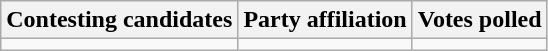<table class="wikitable sortable">
<tr>
<th>Contesting candidates</th>
<th>Party affiliation</th>
<th>Votes polled</th>
</tr>
<tr>
<td></td>
<td></td>
<td></td>
</tr>
</table>
